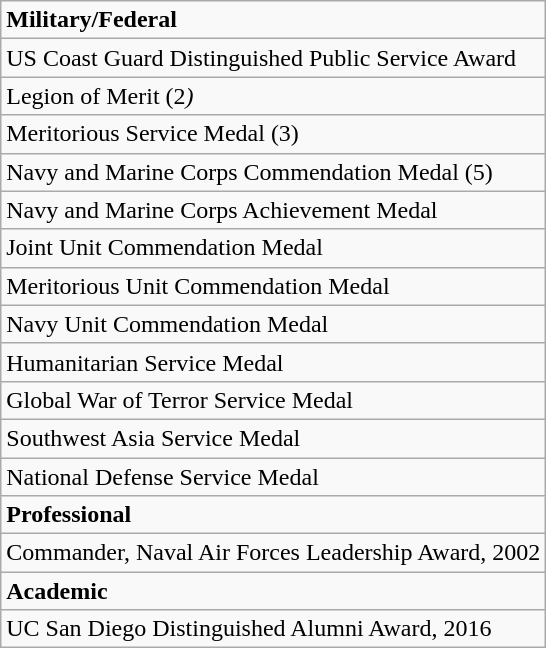<table class="wikitable">
<tr>
<td><strong>Military/Federal</strong></td>
</tr>
<tr>
<td>US Coast Guard Distinguished Public Service Award</td>
</tr>
<tr>
<td>Legion of Merit (2<em>)</em></td>
</tr>
<tr>
<td>Meritorious Service Medal (3)</td>
</tr>
<tr>
<td>Navy and Marine Corps Commendation Medal (5)</td>
</tr>
<tr>
<td>Navy and Marine Corps Achievement Medal</td>
</tr>
<tr>
<td>Joint Unit Commendation Medal</td>
</tr>
<tr>
<td>Meritorious Unit Commendation Medal</td>
</tr>
<tr>
<td>Navy Unit Commendation Medal</td>
</tr>
<tr>
<td>Humanitarian Service Medal</td>
</tr>
<tr>
<td>Global War of Terror Service Medal</td>
</tr>
<tr>
<td>Southwest Asia Service Medal</td>
</tr>
<tr>
<td>National Defense Service Medal</td>
</tr>
<tr>
<td><strong>Professional</strong></td>
</tr>
<tr>
<td>Commander, Naval Air Forces Leadership Award, 2002</td>
</tr>
<tr>
<td><strong>Academic</strong></td>
</tr>
<tr>
<td>UC San Diego Distinguished Alumni Award, 2016</td>
</tr>
</table>
